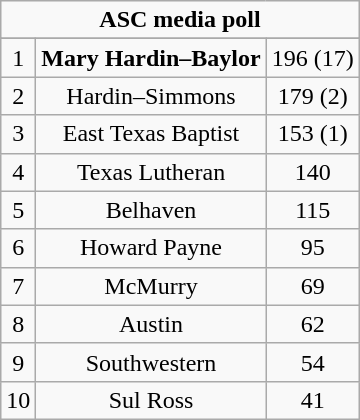<table class="wikitable" style="display: inline-table;">
<tr>
<td align="center" Colspan="3"><strong>ASC media poll</strong></td>
</tr>
<tr align="center">
</tr>
<tr align="center">
<td>1</td>
<td><strong>Mary Hardin–Baylor</strong></td>
<td>196 (17)</td>
</tr>
<tr align="center">
<td>2</td>
<td>Hardin–Simmons</td>
<td>179 (2)</td>
</tr>
<tr align="center">
<td>3</td>
<td>East Texas Baptist</td>
<td>153 (1)</td>
</tr>
<tr align="center">
<td>4</td>
<td>Texas Lutheran</td>
<td>140</td>
</tr>
<tr align="center">
<td>5</td>
<td>Belhaven</td>
<td>115</td>
</tr>
<tr align="center">
<td>6</td>
<td>Howard Payne</td>
<td>95</td>
</tr>
<tr align="center">
<td>7</td>
<td>McMurry</td>
<td>69</td>
</tr>
<tr align="center">
<td>8</td>
<td>Austin</td>
<td>62</td>
</tr>
<tr align="center">
<td>9</td>
<td>Southwestern</td>
<td>54</td>
</tr>
<tr align="center">
<td>10</td>
<td>Sul Ross</td>
<td>41</td>
</tr>
</table>
